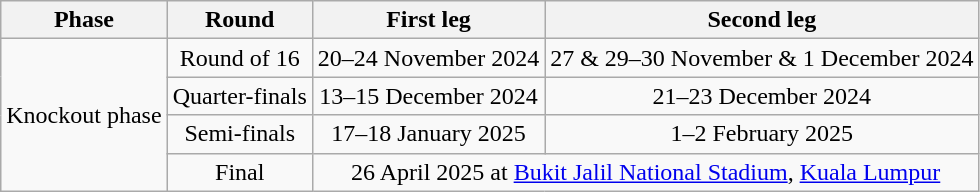<table class="wikitable" style="text-align:center">
<tr>
<th>Phase</th>
<th>Round</th>
<th>First leg</th>
<th>Second leg</th>
</tr>
<tr>
<td rowspan=4>Knockout phase</td>
<td>Round of 16</td>
<td>20–24 November 2024</td>
<td>27 & 29–30 November & 1 December 2024</td>
</tr>
<tr>
<td>Quarter-finals</td>
<td>13–15 December 2024</td>
<td>21–23 December 2024</td>
</tr>
<tr>
<td>Semi-finals</td>
<td>17–18 January 2025</td>
<td>1–2 February 2025</td>
</tr>
<tr>
<td>Final</td>
<td colspan=2>26 April 2025 at <a href='#'>Bukit Jalil National Stadium</a>, <a href='#'>Kuala Lumpur</a></td>
</tr>
</table>
